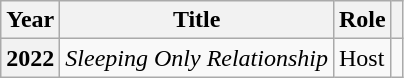<table class="wikitable plainrowheaders">
<tr>
<th scope="col">Year</th>
<th scope="col">Title</th>
<th scope="col">Role</th>
<th scope="col" class="unsortable"></th>
</tr>
<tr>
<th scope="row">2022</th>
<td><em>Sleeping Only Relationship</em></td>
<td>Host</td>
<td style="text-align:center"></td>
</tr>
</table>
